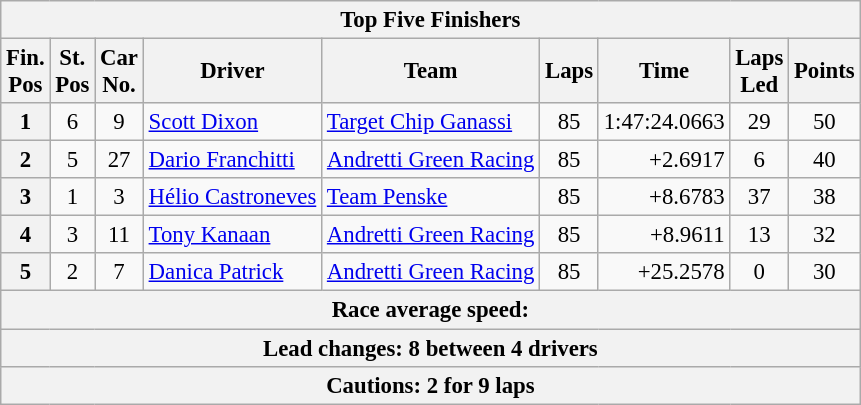<table class="wikitable" style="font-size:95%;text-align:center">
<tr>
<th colspan=9>Top Five Finishers</th>
</tr>
<tr>
<th>Fin.<br>Pos</th>
<th>St.<br>Pos</th>
<th>Car<br>No.</th>
<th>Driver</th>
<th>Team</th>
<th>Laps</th>
<th>Time</th>
<th>Laps<br>Led</th>
<th>Points</th>
</tr>
<tr>
<th>1</th>
<td>6</td>
<td>9</td>
<td style="text-align:left"> <a href='#'>Scott Dixon</a></td>
<td style="text-align:left"><a href='#'>Target Chip Ganassi</a></td>
<td>85</td>
<td align=right>1:47:24.0663</td>
<td>29</td>
<td>50</td>
</tr>
<tr>
<th>2</th>
<td>5</td>
<td>27</td>
<td style="text-align:left"> <a href='#'>Dario Franchitti</a></td>
<td style="text-align:left"><a href='#'>Andretti Green Racing</a></td>
<td>85</td>
<td align=right>+2.6917</td>
<td>6</td>
<td>40</td>
</tr>
<tr>
<th>3</th>
<td>1</td>
<td>3</td>
<td style="text-align:left"> <a href='#'>Hélio Castroneves</a></td>
<td style="text-align:left"><a href='#'>Team Penske</a></td>
<td>85</td>
<td align=right>+8.6783</td>
<td>37</td>
<td>38</td>
</tr>
<tr>
<th>4</th>
<td>3</td>
<td>11</td>
<td style="text-align:left"> <a href='#'>Tony Kanaan</a></td>
<td style="text-align:left"><a href='#'>Andretti Green Racing</a></td>
<td>85</td>
<td align=right>+8.9611</td>
<td>13</td>
<td>32</td>
</tr>
<tr>
<th>5</th>
<td>2</td>
<td>7</td>
<td style="text-align:left"> <a href='#'>Danica Patrick</a></td>
<td style="text-align:left"><a href='#'>Andretti Green Racing</a></td>
<td>85</td>
<td align=right>+25.2578</td>
<td>0</td>
<td>30</td>
</tr>
<tr>
<th colspan=9>Race average speed: </th>
</tr>
<tr>
<th colspan=9>Lead changes: 8 between 4 drivers</th>
</tr>
<tr>
<th colspan=9>Cautions: 2 for 9 laps</th>
</tr>
</table>
